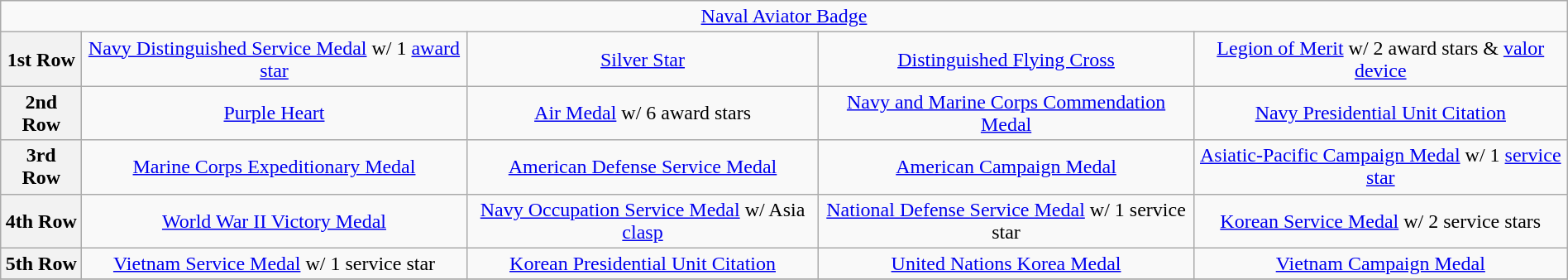<table class="wikitable" style="margin:1em auto; text-align:center;">
<tr>
<td colspan="5"><a href='#'>Naval Aviator Badge</a></td>
</tr>
<tr>
<th>1st Row</th>
<td><a href='#'>Navy Distinguished Service Medal</a> w/ 1 <a href='#'>award star</a></td>
<td><a href='#'>Silver Star</a></td>
<td><a href='#'>Distinguished Flying Cross</a></td>
<td><a href='#'>Legion of Merit</a> w/ 2 award stars & <a href='#'>valor device</a></td>
</tr>
<tr>
<th>2nd Row</th>
<td><a href='#'>Purple Heart</a></td>
<td><a href='#'>Air Medal</a> w/ 6 award stars</td>
<td><a href='#'>Navy and Marine Corps Commendation Medal</a></td>
<td><a href='#'>Navy Presidential Unit Citation</a></td>
</tr>
<tr>
<th>3rd Row</th>
<td><a href='#'>Marine Corps Expeditionary Medal</a></td>
<td><a href='#'>American Defense Service Medal</a></td>
<td><a href='#'>American Campaign Medal</a></td>
<td><a href='#'>Asiatic-Pacific Campaign Medal</a> w/ 1 <a href='#'>service star</a></td>
</tr>
<tr>
<th>4th Row</th>
<td><a href='#'>World War II Victory Medal</a></td>
<td><a href='#'>Navy Occupation Service Medal</a> w/ Asia <a href='#'>clasp</a></td>
<td><a href='#'>National Defense Service Medal</a> w/ 1 service star</td>
<td><a href='#'>Korean Service Medal</a> w/ 2 service stars</td>
</tr>
<tr>
<th>5th Row</th>
<td><a href='#'>Vietnam Service Medal</a> w/ 1 service star</td>
<td><a href='#'>Korean Presidential Unit Citation</a></td>
<td><a href='#'>United Nations Korea Medal</a></td>
<td><a href='#'>Vietnam Campaign Medal</a></td>
</tr>
<tr>
</tr>
</table>
